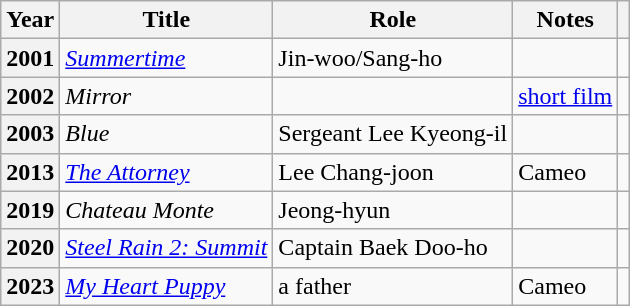<table class="wikitable sortable plainrowheaders">
<tr>
<th>Year</th>
<th>Title</th>
<th>Role</th>
<th>Notes</th>
<th scope="col" class="unsortable"></th>
</tr>
<tr>
<th scope="row">2001</th>
<td><em><a href='#'>Summertime</a></em></td>
<td>Jin-woo/Sang-ho</td>
<td></td>
<td></td>
</tr>
<tr>
<th scope="row">2002</th>
<td><em>Mirror</em></td>
<td></td>
<td><a href='#'>short film</a></td>
<td></td>
</tr>
<tr>
<th scope="row">2003</th>
<td><em>Blue</em></td>
<td>Sergeant Lee Kyeong-il</td>
<td></td>
<td></td>
</tr>
<tr>
<th scope="row">2013</th>
<td><em><a href='#'>The Attorney</a></em></td>
<td>Lee Chang-joon</td>
<td>Cameo</td>
<td></td>
</tr>
<tr>
<th scope="row">2019</th>
<td><em>Chateau Monte</em></td>
<td>Jeong-hyun</td>
<td></td>
<td></td>
</tr>
<tr>
<th scope="row">2020</th>
<td><em><a href='#'>Steel Rain 2: Summit</a></em></td>
<td>Captain Baek Doo-ho</td>
<td></td>
<td></td>
</tr>
<tr>
<th scope="row">2023</th>
<td><em><a href='#'>My Heart Puppy</a></em></td>
<td>a father</td>
<td>Cameo</td>
<td style="text-align:center"></td>
</tr>
</table>
